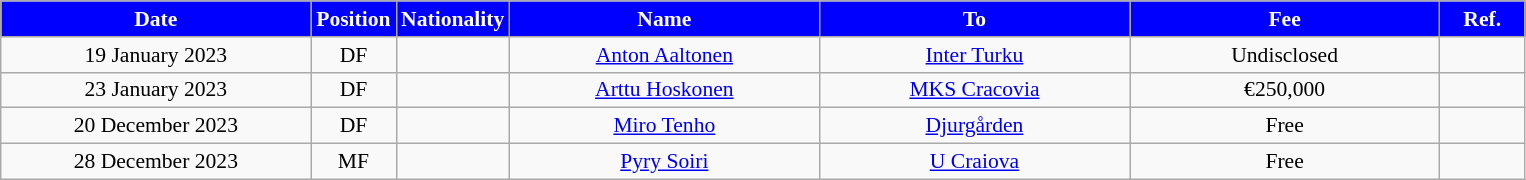<table class="wikitable"  style="text-align:center; font-size:90%; ">
<tr>
<th style="background:#00f; color:white; width:200px;">Date</th>
<th style="background:#00f; color:white; width:50px;">Position</th>
<th style="background:#00f; color:white; width:50px;">Nationality</th>
<th style="background:#00f; color:white; width:200px;">Name</th>
<th style="background:#00f; color:white; width:200px;">To</th>
<th style="background:#00f; color:white; width:200px;">Fee</th>
<th style="background:#00f; color:white; width:50px;">Ref.</th>
</tr>
<tr>
<td>19 January 2023</td>
<td>DF</td>
<td></td>
<td><a href='#'>Anton Aaltonen</a></td>
<td><a href='#'>Inter Turku</a></td>
<td>Undisclosed</td>
<td></td>
</tr>
<tr>
<td>23 January 2023</td>
<td>DF</td>
<td></td>
<td><a href='#'>Arttu Hoskonen</a></td>
<td><a href='#'>MKS Cracovia</a></td>
<td>€250,000</td>
<td></td>
</tr>
<tr>
<td>20 December 2023</td>
<td>DF</td>
<td></td>
<td><a href='#'>Miro Tenho</a></td>
<td><a href='#'>Djurgården</a></td>
<td>Free</td>
<td></td>
</tr>
<tr>
<td>28 December 2023</td>
<td>MF</td>
<td></td>
<td><a href='#'>Pyry Soiri</a></td>
<td><a href='#'>U Craiova</a></td>
<td>Free</td>
<td></td>
</tr>
</table>
